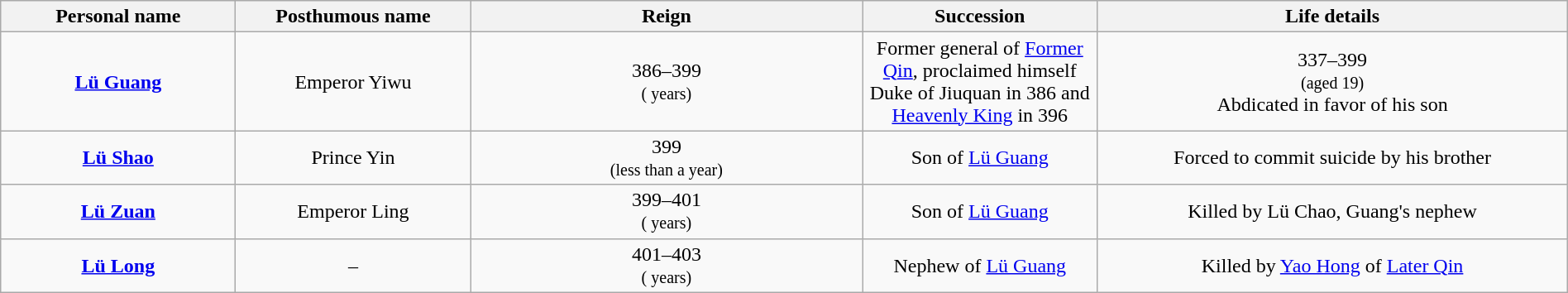<table class="wikitable plainrowheaders" style="text-align:center; width:100%;">
<tr>
<th scope="col" width="15%">Personal name</th>
<th scope="col" width="15%">Posthumous name</th>
<th scope="col" width="25%">Reign</th>
<th scope="col" width="15%">Succession</th>
<th scope="col" width="30%">Life details</th>
</tr>
<tr>
<td><strong><a href='#'>Lü Guang</a></strong><br></td>
<td>Emperor Yiwu<br></td>
<td>386–399<br><small>( years)</small><br><small></small></td>
<td>Former general of <a href='#'>Former Qin</a>, proclaimed himself Duke of Jiuquan in 386 and <a href='#'>Heavenly King</a> in 396</td>
<td>337–399<br><small>(aged 19)</small><br>Abdicated in favor of his son</td>
</tr>
<tr>
<td><strong><a href='#'>Lü Shao</a></strong><br></td>
<td>Prince Yin<br></td>
<td>399<br><small>(less than a year)</small></td>
<td>Son of <a href='#'>Lü Guang</a></td>
<td>Forced to commit suicide by his brother</td>
</tr>
<tr>
<td><strong><a href='#'>Lü Zuan</a></strong><br></td>
<td>Emperor Ling<br></td>
<td>399–401<br><small>( years)</small><br><small></small></td>
<td>Son of <a href='#'>Lü Guang</a></td>
<td>Killed by Lü Chao, Guang's nephew</td>
</tr>
<tr>
<td><strong><a href='#'>Lü Long</a></strong><br></td>
<td>–</td>
<td>401–403<br><small>( years)</small><br><small></small></td>
<td>Nephew of <a href='#'>Lü Guang</a></td>
<td>Killed by <a href='#'>Yao Hong</a> of <a href='#'>Later Qin</a></td>
</tr>
</table>
